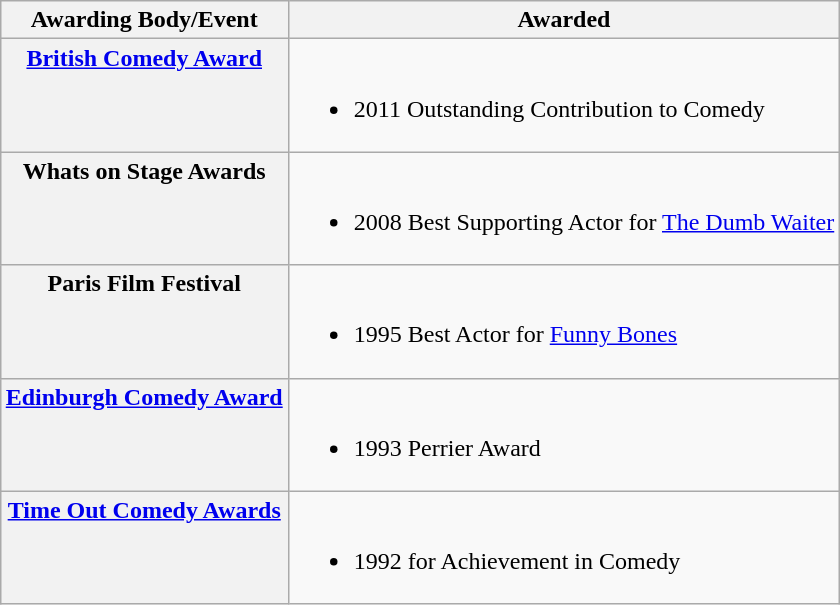<table class="wikitable" style="margin:auto;">
<tr>
<th>Awarding Body/Event</th>
<th>Awarded</th>
</tr>
<tr valign="top">
<th><a href='#'>British Comedy Award</a></th>
<td><br><ul><li>2011 Outstanding Contribution to Comedy</li></ul></td>
</tr>
<tr valign="top">
<th>Whats on Stage Awards</th>
<td><br><ul><li>2008 Best Supporting Actor for <a href='#'>The Dumb Waiter</a></li></ul></td>
</tr>
<tr valign="top">
<th>Paris Film Festival</th>
<td><br><ul><li>1995 Best Actor for <a href='#'>Funny Bones</a></li></ul></td>
</tr>
<tr valign="top">
<th><a href='#'>Edinburgh Comedy Award</a></th>
<td><br><ul><li>1993 Perrier Award</li></ul></td>
</tr>
<tr valign="top">
<th><a href='#'>Time Out Comedy Awards</a></th>
<td><br><ul><li>1992 for Achievement in Comedy</li></ul></td>
</tr>
</table>
